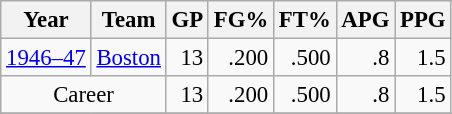<table class="wikitable sortable" style="font-size:95%; text-align:right;">
<tr>
<th>Year</th>
<th>Team</th>
<th>GP</th>
<th>FG%</th>
<th>FT%</th>
<th>APG</th>
<th>PPG</th>
</tr>
<tr>
<td style="text-align:left;"><a href='#'>1946–47</a></td>
<td style="text-align:left;"><a href='#'>Boston</a></td>
<td>13</td>
<td>.200</td>
<td>.500</td>
<td>.8</td>
<td>1.5</td>
</tr>
<tr>
<td style="text-align:center;" colspan="2">Career</td>
<td>13</td>
<td>.200</td>
<td>.500</td>
<td>.8</td>
<td>1.5</td>
</tr>
<tr>
</tr>
</table>
